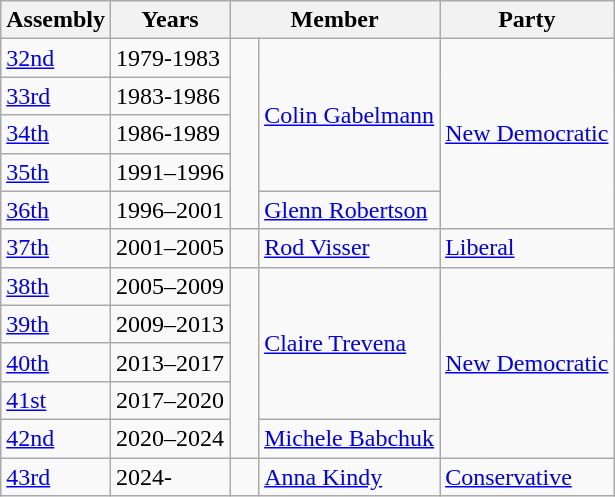<table class="wikitable">
<tr>
<th>Assembly</th>
<th>Years</th>
<th colspan="2">Member</th>
<th>Party</th>
</tr>
<tr>
<td><a href='#'>32nd</a></td>
<td>1979-1983</td>
<td rowspan="5" >   </td>
<td rowspan="4"><a href='#'>Colin Gabelmann</a></td>
<td rowspan="5"><a href='#'>New Democratic</a></td>
</tr>
<tr>
<td><a href='#'>33rd</a></td>
<td>1983-1986</td>
</tr>
<tr>
<td><a href='#'>34th</a></td>
<td>1986-1989</td>
</tr>
<tr>
<td><a href='#'>35th</a></td>
<td>1991–1996</td>
</tr>
<tr>
<td><a href='#'>36th</a></td>
<td>1996–2001</td>
<td><a href='#'>Glenn Robertson</a></td>
</tr>
<tr>
<td><a href='#'>37th</a></td>
<td>2001–2005</td>
<td>   </td>
<td><a href='#'>Rod Visser</a></td>
<td><a href='#'>Liberal</a></td>
</tr>
<tr>
<td><a href='#'>38th</a></td>
<td>2005–2009</td>
<td rowspan="5" >   </td>
<td rowspan="4"><a href='#'>Claire Trevena</a></td>
<td rowspan="5"><a href='#'>New Democratic</a></td>
</tr>
<tr>
<td><a href='#'>39th</a></td>
<td>2009–2013</td>
</tr>
<tr>
<td><a href='#'>40th</a></td>
<td>2013–2017</td>
</tr>
<tr>
<td><a href='#'>41st</a></td>
<td>2017–2020</td>
</tr>
<tr>
<td><a href='#'>42nd</a></td>
<td>2020–2024</td>
<td><a href='#'>Michele Babchuk</a></td>
</tr>
<tr>
<td><a href='#'>43rd</a></td>
<td>2024-</td>
<td>   </td>
<td><a href='#'>Anna Kindy</a></td>
<td><a href='#'>Conservative</a></td>
</tr>
</table>
